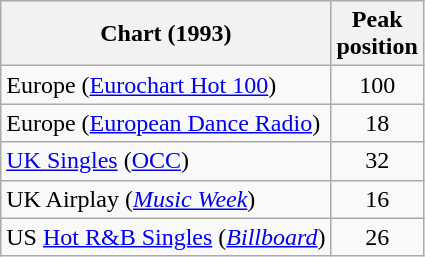<table class="wikitable sortable" style="text-align:center;">
<tr>
<th>Chart (1993)</th>
<th>Peak<br>position</th>
</tr>
<tr>
<td align="left">Europe (<a href='#'>Eurochart Hot 100</a>)</td>
<td>100</td>
</tr>
<tr>
<td align="left">Europe (<a href='#'>European Dance Radio</a>)</td>
<td>18</td>
</tr>
<tr>
<td align="left"><a href='#'>UK Singles</a> (<a href='#'>OCC</a>)</td>
<td>32</td>
</tr>
<tr>
<td align="left">UK Airplay (<em><a href='#'>Music Week</a></em>)</td>
<td>16</td>
</tr>
<tr>
<td align="left">US <a href='#'>Hot R&B Singles</a> (<em><a href='#'>Billboard</a></em>)</td>
<td>26</td>
</tr>
</table>
